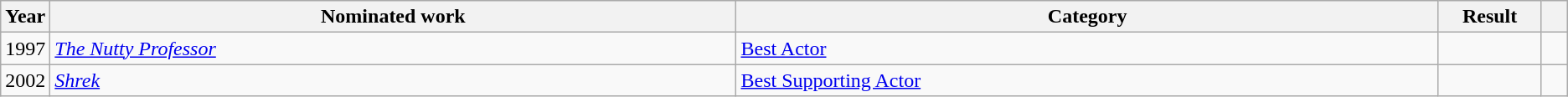<table class="wikitable sortable">
<tr>
<th scope="col" style="width:1em;">Year</th>
<th scope="col" style="width:39em;">Nominated work</th>
<th scope="col" style="width:40em;">Category</th>
<th scope="col" style="width:5em;">Result</th>
<th scope="col" style="width:1em;"class="unsortable"></th>
</tr>
<tr>
<td>1997</td>
<td><em><a href='#'>The Nutty Professor</a></em></td>
<td><a href='#'>Best Actor</a></td>
<td></td>
<td></td>
</tr>
<tr>
<td>2002</td>
<td><em><a href='#'>Shrek</a></em></td>
<td><a href='#'>Best Supporting Actor</a></td>
<td></td>
<td></td>
</tr>
</table>
